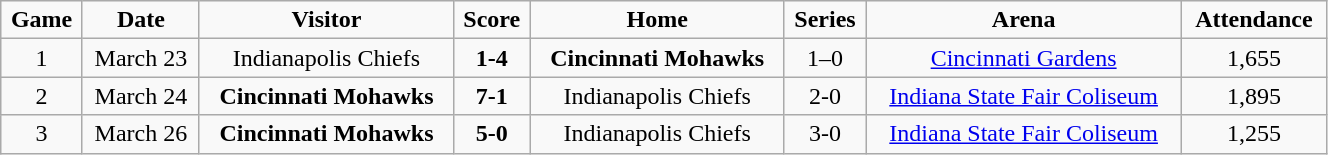<table class="wikitable" width="70%">
<tr align="center">
<td><strong>Game</strong></td>
<td><strong>Date</strong></td>
<td><strong>Visitor</strong></td>
<td><strong>Score</strong></td>
<td><strong>Home</strong></td>
<td><strong>Series</strong></td>
<td><strong>Arena</strong></td>
<td><strong>Attendance</strong></td>
</tr>
<tr align="center">
<td>1</td>
<td>March 23</td>
<td>Indianapolis Chiefs</td>
<td><strong>1-4</strong></td>
<td><strong>Cincinnati Mohawks</strong></td>
<td>1–0</td>
<td><a href='#'>Cincinnati Gardens</a></td>
<td>1,655</td>
</tr>
<tr align="center">
<td>2</td>
<td>March 24</td>
<td><strong>Cincinnati Mohawks</strong></td>
<td><strong>7-1</strong></td>
<td>Indianapolis Chiefs</td>
<td>2-0</td>
<td><a href='#'>Indiana State Fair Coliseum</a></td>
<td>1,895</td>
</tr>
<tr align="center">
<td>3</td>
<td>March 26</td>
<td><strong>Cincinnati Mohawks</strong></td>
<td><strong>5-0</strong></td>
<td>Indianapolis Chiefs</td>
<td>3-0</td>
<td><a href='#'>Indiana State Fair Coliseum</a></td>
<td>1,255</td>
</tr>
</table>
